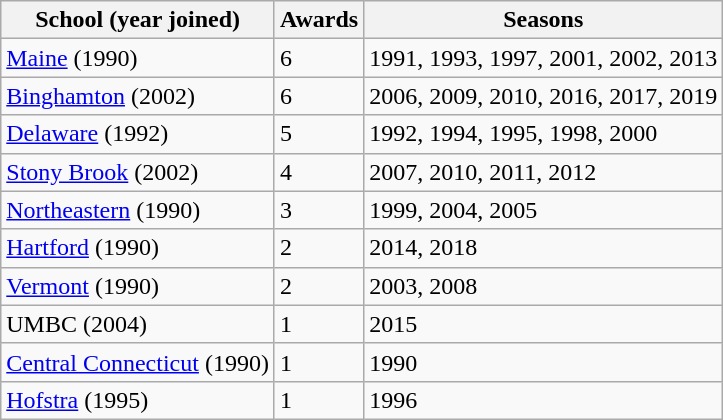<table class="wikitable" border="1">
<tr>
<th>School (year joined)</th>
<th>Awards</th>
<th>Seasons</th>
</tr>
<tr>
<td><a href='#'>Maine</a> (1990)</td>
<td>6</td>
<td>1991, 1993, 1997, 2001, 2002, 2013</td>
</tr>
<tr>
<td><a href='#'>Binghamton</a> (2002)</td>
<td>6</td>
<td>2006, 2009, 2010, 2016, 2017, 2019</td>
</tr>
<tr>
<td><a href='#'>Delaware</a> (1992)</td>
<td>5</td>
<td>1992, 1994, 1995, 1998, 2000</td>
</tr>
<tr>
<td><a href='#'>Stony Brook</a> (2002)</td>
<td>4</td>
<td>2007, 2010, 2011, 2012</td>
</tr>
<tr>
<td><a href='#'>Northeastern</a> (1990)</td>
<td>3</td>
<td>1999, 2004, 2005</td>
</tr>
<tr>
<td><a href='#'>Hartford</a> (1990)</td>
<td>2</td>
<td>2014, 2018</td>
</tr>
<tr>
<td><a href='#'>Vermont</a> (1990)</td>
<td>2</td>
<td>2003, 2008</td>
</tr>
<tr>
<td>UMBC (2004)</td>
<td>1</td>
<td>2015</td>
</tr>
<tr>
<td><a href='#'>Central Connecticut</a> (1990)</td>
<td>1</td>
<td>1990</td>
</tr>
<tr>
<td><a href='#'>Hofstra</a> (1995)</td>
<td>1</td>
<td>1996</td>
</tr>
</table>
